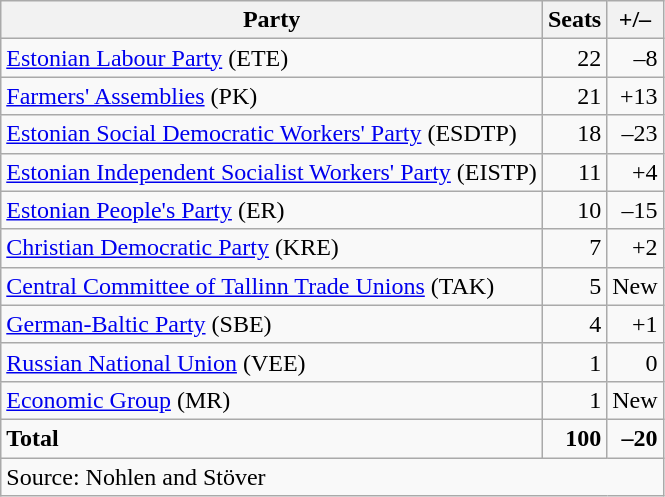<table class="wikitable" style="text-align:right">
<tr>
<th>Party</th>
<th>Seats</th>
<th>+/–</th>
</tr>
<tr>
<td align="left"><a href='#'>Estonian Labour Party</a> (ETE)</td>
<td>22</td>
<td>–8</td>
</tr>
<tr>
<td align="left"><a href='#'>Farmers' Assemblies</a> (PK)</td>
<td>21</td>
<td>+13</td>
</tr>
<tr>
<td align="left"><a href='#'>Estonian Social Democratic Workers' Party</a> (ESDTP)</td>
<td>18</td>
<td>–23</td>
</tr>
<tr>
<td align="left"><a href='#'>Estonian Independent Socialist Workers' Party</a> (EISTP)</td>
<td>11</td>
<td>+4</td>
</tr>
<tr>
<td align="left"><a href='#'>Estonian People's Party</a> (ER)</td>
<td>10</td>
<td>–15</td>
</tr>
<tr>
<td align="left"><a href='#'>Christian Democratic Party</a> (KRE)</td>
<td>7</td>
<td>+2</td>
</tr>
<tr>
<td align="left"><a href='#'>Central Committee of Tallinn Trade Unions</a> (TAK)</td>
<td>5</td>
<td>New</td>
</tr>
<tr>
<td align="left"><a href='#'>German-Baltic Party</a> (SBE)</td>
<td>4</td>
<td>+1</td>
</tr>
<tr>
<td align="left"><a href='#'>Russian National Union</a> (VEE)</td>
<td>1</td>
<td>0</td>
</tr>
<tr>
<td align="left"><a href='#'>Economic Group</a> (MR)</td>
<td>1</td>
<td>New</td>
</tr>
<tr>
<td align="left"><strong>Total</strong></td>
<td><strong>100</strong></td>
<td><strong>–20</strong></td>
</tr>
<tr>
<td colspan="3" align="left">Source: Nohlen and Stöver</td>
</tr>
</table>
